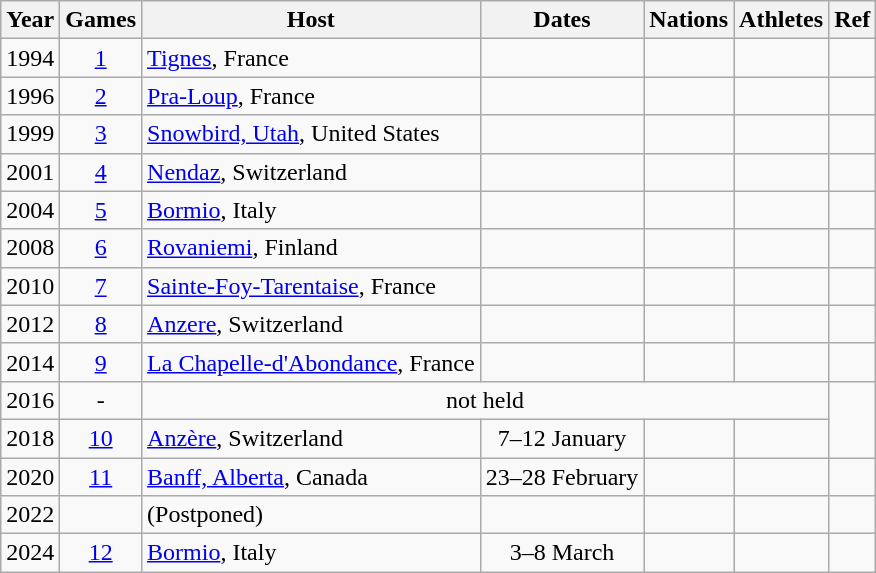<table class="wikitable">
<tr>
<th>Year</th>
<th>Games</th>
<th>Host</th>
<th>Dates</th>
<th>Nations</th>
<th>Athletes</th>
<th>Ref</th>
</tr>
<tr>
<td>1994</td>
<td align=center><a href='#'>1</a></td>
<td> <a href='#'>Tignes</a>, France</td>
<td></td>
<td></td>
<td></td>
<td></td>
</tr>
<tr>
<td>1996</td>
<td align=center><a href='#'>2</a></td>
<td> <a href='#'>Pra-Loup</a>, France</td>
<td></td>
<td></td>
<td></td>
<td></td>
</tr>
<tr>
<td>1999</td>
<td align=center><a href='#'>3</a></td>
<td> <a href='#'>Snowbird, Utah</a>, United States</td>
<td></td>
<td></td>
<td></td>
<td></td>
</tr>
<tr>
<td>2001</td>
<td align=center><a href='#'>4</a></td>
<td> <a href='#'>Nendaz</a>, Switzerland</td>
<td></td>
<td></td>
<td></td>
<td></td>
</tr>
<tr>
<td>2004</td>
<td align=center><a href='#'>5</a></td>
<td> <a href='#'>Bormio</a>, Italy</td>
<td></td>
<td></td>
<td></td>
<td></td>
</tr>
<tr>
<td>2008</td>
<td align=center><a href='#'>6</a></td>
<td> <a href='#'>Rovaniemi</a>, Finland</td>
<td></td>
<td></td>
<td></td>
<td></td>
</tr>
<tr>
<td>2010</td>
<td align=center><a href='#'>7</a></td>
<td> <a href='#'>Sainte-Foy-Tarentaise</a>, France</td>
<td></td>
<td></td>
<td></td>
<td></td>
</tr>
<tr>
<td>2012</td>
<td align=center><a href='#'>8</a></td>
<td> <a href='#'>Anzere</a>, Switzerland</td>
<td></td>
<td></td>
<td></td>
<td></td>
</tr>
<tr>
<td>2014</td>
<td align=center><a href='#'>9</a></td>
<td> <a href='#'>La Chapelle-d'Abondance</a>, France</td>
<td></td>
<td></td>
<td></td>
<td></td>
</tr>
<tr>
<td>2016</td>
<td align=center>-</td>
<td colspan=4 align=center>not held</td>
<td rowspan=2></td>
</tr>
<tr>
<td>2018</td>
<td align=center><a href='#'>10</a></td>
<td> <a href='#'>Anzère</a>, Switzerland</td>
<td align=center>7–12 January</td>
<td align=center></td>
<td align=right></td>
</tr>
<tr>
<td>2020</td>
<td align=center><a href='#'>11</a></td>
<td> <a href='#'>Banff, Alberta</a>, Canada</td>
<td align=center>23–28 February</td>
<td align=center></td>
<td align=right></td>
<td></td>
</tr>
<tr>
<td>2022</td>
<td align=center></td>
<td>(Postponed)</td>
<td align=center></td>
<td align=center></td>
<td align=center></td>
<td></td>
</tr>
<tr>
<td>2024</td>
<td align=center><a href='#'>12</a></td>
<td> <a href='#'>Bormio</a>, Italy</td>
<td align=center>3–8 March</td>
<td align=center></td>
<td align=right></td>
<td></td>
</tr>
</table>
